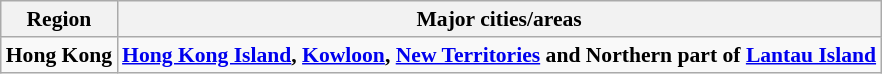<table class="wikitable" style="font-size:90%">
<tr>
<th>Region</th>
<th>Major cities/areas</th>
</tr>
<tr>
<td><strong>Hong Kong</strong></td>
<td><strong><a href='#'>Hong Kong Island</a>,</strong> <strong><a href='#'>Kowloon</a>,</strong> <strong><a href='#'>New Territories</a> and Northern part of</strong> <strong><a href='#'>Lantau Island</a></strong></td>
</tr>
</table>
